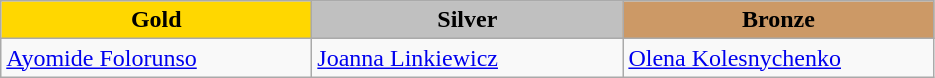<table class="wikitable" style="text-align:left">
<tr align="center">
<td width=200 bgcolor=gold><strong>Gold</strong></td>
<td width=200 bgcolor=silver><strong>Silver</strong></td>
<td width=200 bgcolor=CC9966><strong>Bronze</strong></td>
</tr>
<tr>
<td><a href='#'>Ayomide Folorunso</a><br></td>
<td><a href='#'>Joanna Linkiewicz</a><br></td>
<td><a href='#'>Olena Kolesnychenko</a><br></td>
</tr>
</table>
